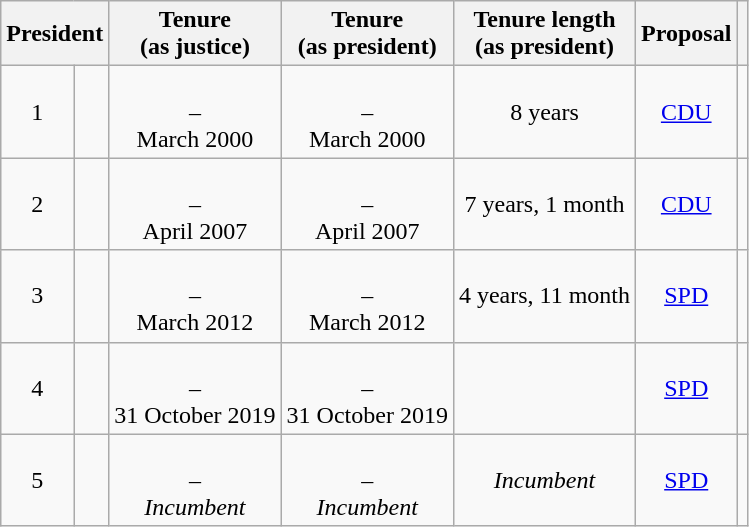<table class="wikitable sortable" style="text-align: center;">
<tr>
<th colspan="2" scope="col">President</th>
<th scope="col">Tenure<br>(as justice)</th>
<th scope="col">Tenure<br>(as president)</th>
<th scope="col">Tenure length<br>(as president)</th>
<th scope="col">Proposal</th>
<th scope="col" class="unsortable"><strong></strong></th>
</tr>
<tr>
<td>1</td>
<td></td>
<td><br>–<br>March 2000</td>
<td><br>–<br>March 2000</td>
<td>8 years</td>
<td data-sort-value="CDU"><a href='#'>CDU</a></td>
<td></td>
</tr>
<tr>
<td>2</td>
<td></td>
<td><br>–<br>April 2007</td>
<td><br>–<br>April 2007</td>
<td>7 years, 1 month</td>
<td><a href='#'>CDU</a></td>
<td></td>
</tr>
<tr>
<td>3</td>
<td></td>
<td><br>–<br>March 2012</td>
<td><br>–<br>March 2012</td>
<td>4 years, 11 month</td>
<td><a href='#'>SPD</a></td>
<td></td>
</tr>
<tr>
<td>4</td>
<td></td>
<td><br>–<br>31 October 2019</td>
<td><br>–<br>31 October 2019</td>
<td></td>
<td><a href='#'>SPD</a></td>
<td></td>
</tr>
<tr>
<td>5</td>
<td></td>
<td><br>–<br><em>Incumbent</em></td>
<td><br>–<br><em>Incumbent</em></td>
<td><em>Incumbent</em></td>
<td><a href='#'>SPD</a></td>
<td></td>
</tr>
</table>
